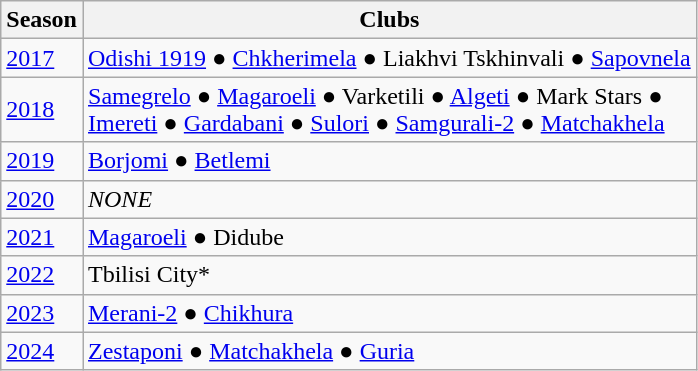<table class="wikitable">
<tr>
<th>Season</th>
<th>Clubs</th>
</tr>
<tr>
<td><a href='#'>2017</a></td>
<td><a href='#'>Odishi 1919</a> ● <a href='#'>Chkherimela</a> ● Liakhvi Tskhinvali ● <a href='#'>Sapovnela</a></td>
</tr>
<tr>
<td><a href='#'>2018</a></td>
<td><a href='#'>Samegrelo</a> ● <a href='#'>Magaroeli</a> ● Varketili ● <a href='#'>Algeti</a> ● Mark Stars ● <br><a href='#'>Imereti</a> ● <a href='#'>Gardabani</a> ● <a href='#'>Sulori</a> ● <a href='#'>Samgurali-2</a> ● <a href='#'>Matchakhela</a></td>
</tr>
<tr>
<td><a href='#'>2019</a></td>
<td><a href='#'>Borjomi</a> ● <a href='#'>Betlemi</a></td>
</tr>
<tr>
<td><a href='#'>2020</a></td>
<td><em>NONE</em></td>
</tr>
<tr>
<td><a href='#'>2021</a></td>
<td><a href='#'>Magaroeli</a> ● Didube</td>
</tr>
<tr>
<td><a href='#'>2022</a></td>
<td>Tbilisi City*</td>
</tr>
<tr>
<td><a href='#'>2023</a></td>
<td><a href='#'>Merani-2</a> ● <a href='#'>Chikhura</a></td>
</tr>
<tr>
<td><a href='#'>2024</a></td>
<td><a href='#'>Zestaponi</a> ● <a href='#'>Matchakhela</a> ● <a href='#'>Guria</a></td>
</tr>
</table>
